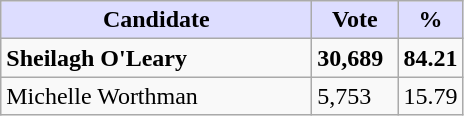<table class="wikitable">
<tr>
<th style="background:#ddf; width:200px;">Candidate</th>
<th style="background:#ddf; width:50px;">Vote</th>
<th style="background:#ddf; width:30px;">%</th>
</tr>
<tr>
<td><strong>Sheilagh O'Leary</strong></td>
<td><strong>30,689</strong></td>
<td><strong>84.21</strong></td>
</tr>
<tr>
<td>Michelle Worthman</td>
<td>5,753</td>
<td>15.79</td>
</tr>
</table>
